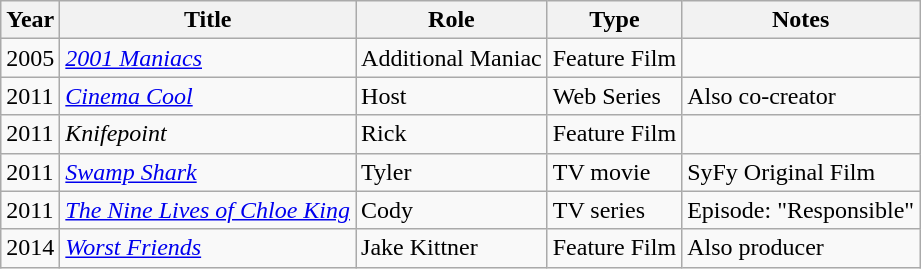<table class="wikitable">
<tr>
<th>Year</th>
<th>Title</th>
<th>Role</th>
<th>Type</th>
<th>Notes</th>
</tr>
<tr>
<td>2005</td>
<td><em><a href='#'>2001 Maniacs</a></em></td>
<td>Additional Maniac</td>
<td>Feature Film</td>
<td></td>
</tr>
<tr>
<td>2011</td>
<td><em><a href='#'>Cinema Cool</a></em></td>
<td>Host</td>
<td>Web Series</td>
<td>Also co-creator</td>
</tr>
<tr>
<td>2011</td>
<td><em>Knifepoint</em></td>
<td>Rick</td>
<td>Feature Film</td>
<td></td>
</tr>
<tr>
<td>2011</td>
<td><em><a href='#'>Swamp Shark</a></em></td>
<td>Tyler</td>
<td>TV movie</td>
<td>SyFy Original Film</td>
</tr>
<tr>
<td>2011</td>
<td><em><a href='#'>The Nine Lives of Chloe King</a></em></td>
<td>Cody</td>
<td>TV series</td>
<td>Episode: "Responsible"</td>
</tr>
<tr>
<td>2014</td>
<td><em><a href='#'>Worst Friends</a></em></td>
<td>Jake Kittner</td>
<td>Feature Film</td>
<td>Also producer</td>
</tr>
</table>
